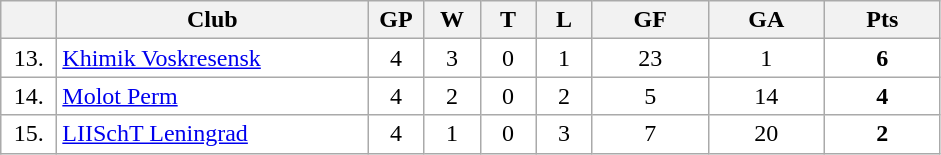<table class="wikitable">
<tr>
<th width="30"></th>
<th width="200">Club</th>
<th width="30">GP</th>
<th width="30">W</th>
<th width="30">T</th>
<th width="30">L</th>
<th width="70">GF</th>
<th width="70">GA</th>
<th width="70">Pts</th>
</tr>
<tr bgcolor="#FFFFFF" align="center">
<td>13.</td>
<td align="left"><a href='#'>Khimik Voskresensk</a></td>
<td>4</td>
<td>3</td>
<td>0</td>
<td>1</td>
<td>23</td>
<td>1</td>
<td><strong>6</strong></td>
</tr>
<tr bgcolor="#FFFFFF" align="center">
<td>14.</td>
<td align="left"><a href='#'>Molot Perm</a></td>
<td>4</td>
<td>2</td>
<td>0</td>
<td>2</td>
<td>5</td>
<td>14</td>
<td><strong>4</strong></td>
</tr>
<tr bgcolor="#FFFFFF" align="center">
<td>15.</td>
<td align="left"><a href='#'>LIISchT Leningrad</a></td>
<td>4</td>
<td>1</td>
<td>0</td>
<td>3</td>
<td>7</td>
<td>20</td>
<td><strong>2</strong></td>
</tr>
</table>
